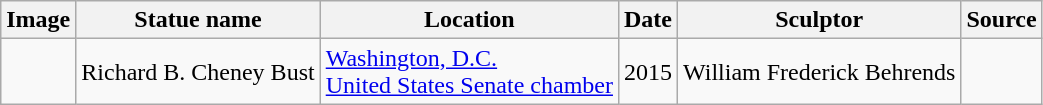<table class="wikitable sortable">
<tr>
<th class="unsortable" scope="col">Image</th>
<th scope="col">Statue name</th>
<th scope="col">Location</th>
<th scope="col">Date</th>
<th scope="col">Sculptor</th>
<th class="unsortable" scope="col">Source</th>
</tr>
<tr>
<td></td>
<td>Richard B. Cheney Bust</td>
<td><a href='#'>Washington, D.C.</a><br><a href='#'>United States Senate chamber</a></td>
<td>2015</td>
<td>William Frederick Behrends</td>
<td></td>
</tr>
</table>
